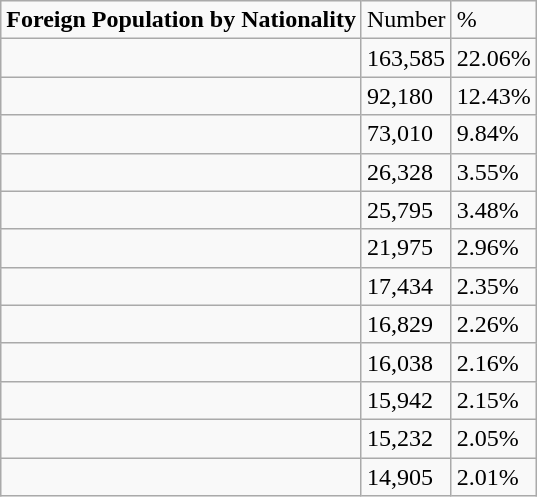<table class="wikitable">
<tr>
<td><strong>Foreign Population by Nationality</strong></td>
<td>Number</td>
<td>%</td>
</tr>
<tr>
<td></td>
<td>163,585</td>
<td>22.06%</td>
</tr>
<tr>
<td></td>
<td>92,180</td>
<td>12.43%</td>
</tr>
<tr>
<td></td>
<td>73,010</td>
<td>9.84%</td>
</tr>
<tr>
<td></td>
<td>26,328</td>
<td>3.55%</td>
</tr>
<tr>
<td></td>
<td>25,795</td>
<td>3.48%</td>
</tr>
<tr>
<td></td>
<td>21,975</td>
<td>2.96%</td>
</tr>
<tr>
<td></td>
<td>17,434</td>
<td>2.35%</td>
</tr>
<tr>
<td></td>
<td>16,829</td>
<td>2.26%</td>
</tr>
<tr>
<td></td>
<td>16,038</td>
<td>2.16%</td>
</tr>
<tr>
<td></td>
<td>15,942</td>
<td>2.15%</td>
</tr>
<tr>
<td></td>
<td>15,232</td>
<td>2.05%</td>
</tr>
<tr>
<td></td>
<td>14,905</td>
<td>2.01%</td>
</tr>
</table>
